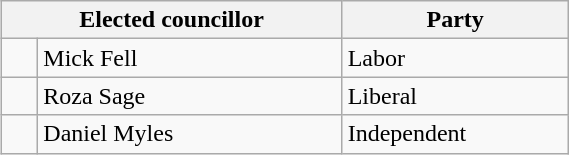<table class="wikitable" style="float:right;clear:right;width:30%">
<tr>
<th colspan="2">Elected councillor</th>
<th>Party</th>
</tr>
<tr>
<td> </td>
<td>Mick Fell</td>
<td>Labor</td>
</tr>
<tr>
<td> </td>
<td>Roza Sage</td>
<td>Liberal</td>
</tr>
<tr>
<td> </td>
<td>Daniel Myles</td>
<td>Independent</td>
</tr>
</table>
